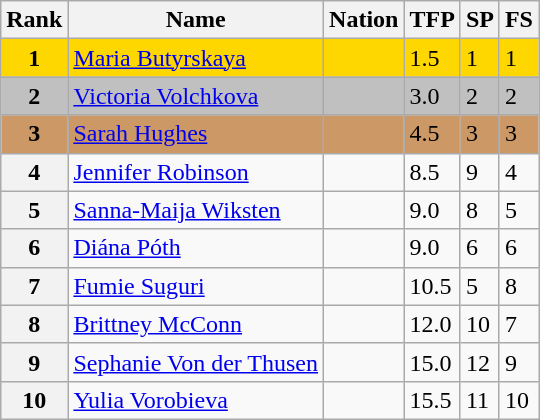<table class="wikitable">
<tr>
<th>Rank</th>
<th>Name</th>
<th>Nation</th>
<th>TFP</th>
<th>SP</th>
<th>FS</th>
</tr>
<tr bgcolor="gold">
<td align="center"><strong>1</strong></td>
<td><a href='#'>Maria Butyrskaya</a></td>
<td></td>
<td>1.5</td>
<td>1</td>
<td>1</td>
</tr>
<tr bgcolor="silver">
<td align="center"><strong>2</strong></td>
<td><a href='#'>Victoria Volchkova</a></td>
<td></td>
<td>3.0</td>
<td>2</td>
<td>2</td>
</tr>
<tr bgcolor="cc9966">
<td align="center"><strong>3</strong></td>
<td><a href='#'>Sarah Hughes</a></td>
<td></td>
<td>4.5</td>
<td>3</td>
<td>3</td>
</tr>
<tr>
<th>4</th>
<td><a href='#'>Jennifer Robinson</a></td>
<td></td>
<td>8.5</td>
<td>9</td>
<td>4</td>
</tr>
<tr>
<th>5</th>
<td><a href='#'>Sanna-Maija Wiksten</a></td>
<td></td>
<td>9.0</td>
<td>8</td>
<td>5</td>
</tr>
<tr>
<th>6</th>
<td><a href='#'>Diána Póth</a></td>
<td></td>
<td>9.0</td>
<td>6</td>
<td>6</td>
</tr>
<tr>
<th>7</th>
<td><a href='#'>Fumie Suguri</a></td>
<td></td>
<td>10.5</td>
<td>5</td>
<td>8</td>
</tr>
<tr>
<th>8</th>
<td><a href='#'>Brittney McConn</a></td>
<td></td>
<td>12.0</td>
<td>10</td>
<td>7</td>
</tr>
<tr>
<th>9</th>
<td><a href='#'>Sephanie Von der Thusen</a></td>
<td></td>
<td>15.0</td>
<td>12</td>
<td>9</td>
</tr>
<tr>
<th>10</th>
<td><a href='#'>Yulia Vorobieva</a></td>
<td></td>
<td>15.5</td>
<td>11</td>
<td>10</td>
</tr>
</table>
